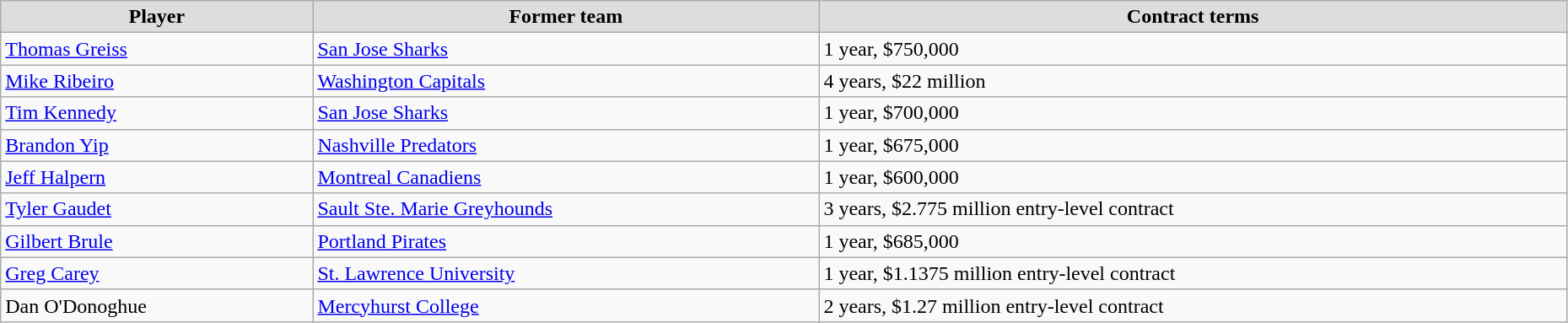<table class="wikitable" width=98%>
<tr align="center" bgcolor="#dddddd">
<td><strong>Player</strong></td>
<td><strong>Former team</strong></td>
<td><strong>Contract terms</strong></td>
</tr>
<tr>
<td><a href='#'>Thomas Greiss</a></td>
<td><a href='#'>San Jose Sharks</a></td>
<td>1 year, $750,000</td>
</tr>
<tr>
<td><a href='#'>Mike Ribeiro</a></td>
<td><a href='#'>Washington Capitals</a></td>
<td>4 years, $22 million</td>
</tr>
<tr>
<td><a href='#'>Tim Kennedy</a></td>
<td><a href='#'>San Jose Sharks</a></td>
<td>1 year, $700,000</td>
</tr>
<tr>
<td><a href='#'>Brandon Yip</a></td>
<td><a href='#'>Nashville Predators</a></td>
<td>1 year, $675,000</td>
</tr>
<tr>
<td><a href='#'>Jeff Halpern</a></td>
<td><a href='#'>Montreal Canadiens</a></td>
<td>1 year, $600,000</td>
</tr>
<tr>
<td><a href='#'>Tyler Gaudet</a></td>
<td><a href='#'>Sault Ste. Marie Greyhounds</a></td>
<td>3 years, $2.775 million entry-level contract</td>
</tr>
<tr>
<td><a href='#'>Gilbert Brule</a></td>
<td><a href='#'>Portland Pirates</a></td>
<td>1 year, $685,000</td>
</tr>
<tr>
<td><a href='#'>Greg Carey</a></td>
<td><a href='#'>St. Lawrence University</a></td>
<td>1 year, $1.1375 million entry-level contract</td>
</tr>
<tr>
<td>Dan O'Donoghue</td>
<td><a href='#'>Mercyhurst College</a></td>
<td>2 years, $1.27 million entry-level contract</td>
</tr>
</table>
